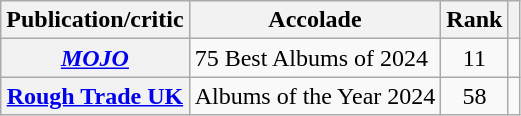<table class="wikitable sortable plainrowheaders">
<tr>
<th scope="col">Publication/critic</th>
<th scope="col">Accolade</th>
<th scope="col">Rank</th>
<th scope="col" class="unsortable"></th>
</tr>
<tr>
<th scope="row"><em><a href='#'>MOJO</a></em></th>
<td>75 Best Albums of 2024</td>
<td style="text-align: center;">11</td>
<td style="text-align: center;"></td>
</tr>
<tr>
<th scope="row"><a href='#'>Rough Trade UK</a></th>
<td>Albums of the Year 2024</td>
<td style="text-align: center;">58</td>
<td style="text-align: center;"></td>
</tr>
</table>
